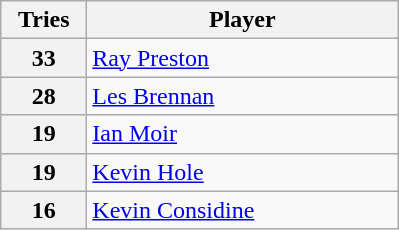<table class="wikitable" style="text-align:left;">
<tr>
<th width=50>Tries</th>
<th width=200>Player</th>
</tr>
<tr>
<th>33</th>
<td> <a href='#'>Ray Preston</a></td>
</tr>
<tr>
<th>28</th>
<td> <a href='#'>Les Brennan</a></td>
</tr>
<tr>
<th>19</th>
<td> <a href='#'>Ian Moir</a></td>
</tr>
<tr>
<th>19</th>
<td> <a href='#'>Kevin Hole</a></td>
</tr>
<tr>
<th>16</th>
<td> <a href='#'>Kevin Considine</a></td>
</tr>
</table>
